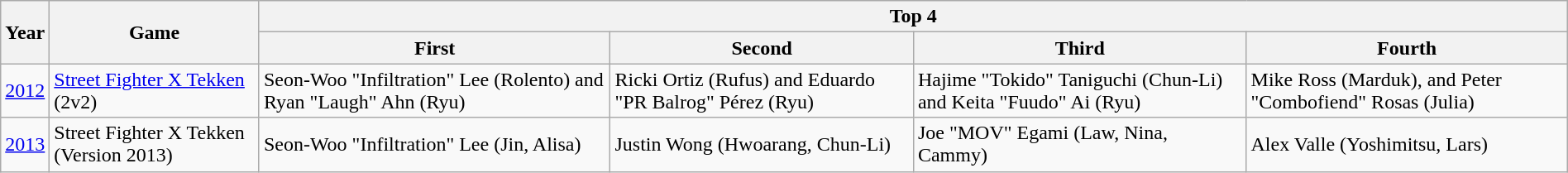<table class="wikitable sortable" width=100%>
<tr>
<th rowspan=2>Year</th>
<th rowspan=2>Game</th>
<th colspan=4>Top 4</th>
</tr>
<tr>
<th>First</th>
<th>Second</th>
<th>Third</th>
<th>Fourth</th>
</tr>
<tr>
<td><a href='#'>2012</a></td>
<td><a href='#'>Street Fighter X Tekken</a> (2v2)</td>
<td> Seon-Woo "Infiltration" Lee (Rolento) and Ryan "Laugh" Ahn (Ryu)</td>
<td> Ricki Ortiz (Rufus) and Eduardo "PR Balrog" Pérez (Ryu)</td>
<td> Hajime "Tokido" Taniguchi (Chun-Li) and Keita "Fuudo" Ai (Ryu)</td>
<td> Mike Ross (Marduk), and Peter "Combofiend" Rosas (Julia)</td>
</tr>
<tr>
<td><a href='#'>2013</a></td>
<td Street Fighter X Tekken>Street Fighter X Tekken (Version 2013)</td>
<td> Seon-Woo "Infiltration" Lee (Jin, Alisa)</td>
<td> Justin Wong (Hwoarang, Chun-Li)</td>
<td> Joe "MOV" Egami (Law, Nina, Cammy)</td>
<td> Alex Valle (Yoshimitsu, Lars)</td>
</tr>
</table>
